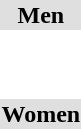<table>
<tr bgcolor="DFDFDF">
<td colspan="4" align="center"><strong>Men</strong></td>
</tr>
<tr>
<td><br></td>
<td></td>
<td></td>
<td></td>
</tr>
<tr>
<td><br></td>
<td></td>
<td></td>
<td></td>
</tr>
<tr bgcolor="DFDFDF">
<td colspan="4" align="center"><strong>Women</strong></td>
</tr>
<tr>
<td><br></td>
<td></td>
<td></td>
<td></td>
</tr>
<tr>
<td><br></td>
<td></td>
<td></td>
<td></td>
</tr>
</table>
